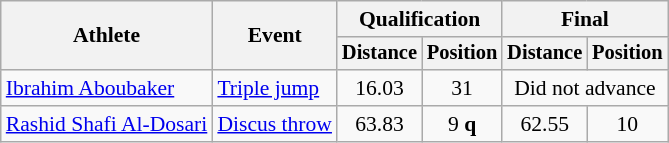<table class=wikitable style="font-size:90%">
<tr>
<th rowspan="2">Athlete</th>
<th rowspan="2">Event</th>
<th colspan="2">Qualification</th>
<th colspan="2">Final</th>
</tr>
<tr style="font-size:95%">
<th>Distance</th>
<th>Position</th>
<th>Distance</th>
<th>Position</th>
</tr>
<tr align=center>
<td align=left><a href='#'>Ibrahim Aboubaker</a></td>
<td align=left><a href='#'>Triple jump</a></td>
<td>16.03</td>
<td>31</td>
<td colspan=2>Did not advance</td>
</tr>
<tr align=center>
<td align=left><a href='#'>Rashid Shafi Al-Dosari</a></td>
<td align=left><a href='#'>Discus throw</a></td>
<td>63.83</td>
<td>9 <strong>q</strong></td>
<td>62.55</td>
<td>10</td>
</tr>
</table>
